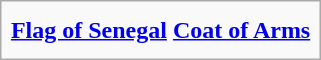<table class="infobox" style="text-align: center;">
<tr>
<td></td>
<td></td>
</tr>
<tr>
<td><strong><a href='#'>Flag of Senegal</a></strong></td>
<td><strong><a href='#'>Coat of Arms</a></strong></td>
</tr>
<tr>
<td colspan="2"></td>
</tr>
</table>
